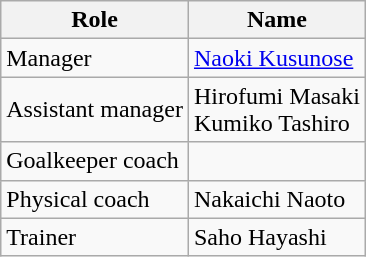<table class="wikitable">
<tr>
<th>Role</th>
<th>Name</th>
</tr>
<tr>
<td>Manager</td>
<td> <a href='#'>Naoki Kusunose</a></td>
</tr>
<tr>
<td>Assistant manager</td>
<td> Hirofumi Masaki <br> Kumiko Tashiro</td>
</tr>
<tr>
<td>Goalkeeper coach</td>
<td></td>
</tr>
<tr>
<td>Physical coach</td>
<td> Nakaichi Naoto</td>
</tr>
<tr>
<td>Trainer</td>
<td> Saho Hayashi</td>
</tr>
</table>
